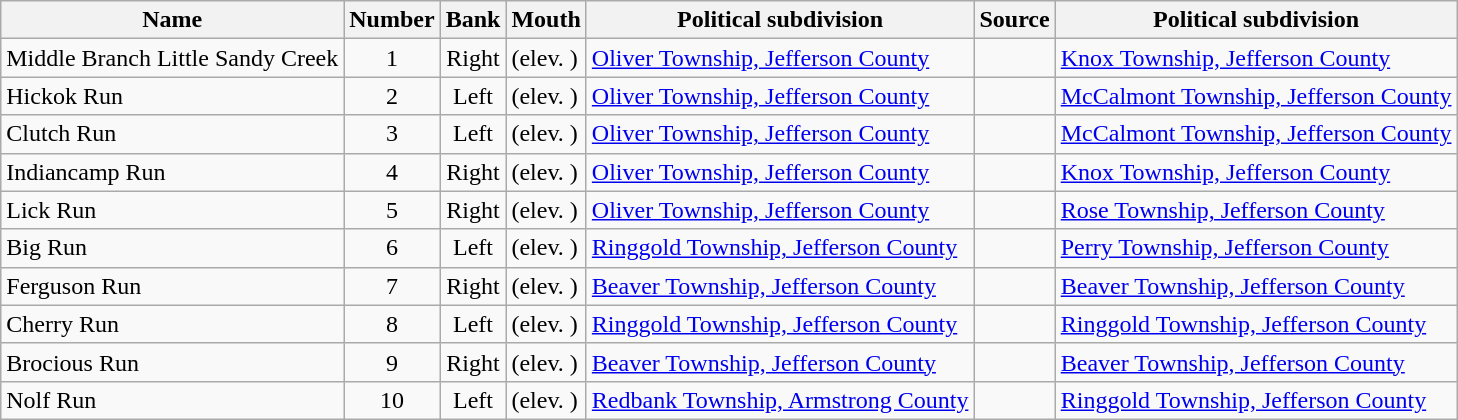<table class="wikitable sortable">
<tr>
<th>Name</th>
<th>Number</th>
<th>Bank</th>
<th>Mouth</th>
<th>Political subdivision</th>
<th>Source</th>
<th>Political subdivision</th>
</tr>
<tr>
<td>Middle Branch Little Sandy Creek</td>
<td style="text-align: center;">1</td>
<td style="text-align: center;">Right</td>
<td> (elev. )</td>
<td><a href='#'>Oliver Township, Jefferson County</a></td>
<td></td>
<td><a href='#'>Knox Township, Jefferson County</a></td>
</tr>
<tr>
<td>Hickok Run</td>
<td style="text-align: center;">2</td>
<td style="text-align: center;">Left</td>
<td> (elev. )</td>
<td><a href='#'>Oliver Township, Jefferson County</a></td>
<td></td>
<td><a href='#'>McCalmont Township, Jefferson County</a></td>
</tr>
<tr>
<td>Clutch Run</td>
<td style="text-align: center;">3</td>
<td style="text-align: center;">Left</td>
<td> (elev. )</td>
<td><a href='#'>Oliver Township, Jefferson County</a></td>
<td></td>
<td><a href='#'>McCalmont Township, Jefferson County</a></td>
</tr>
<tr>
<td>Indiancamp Run</td>
<td style="text-align: center;">4</td>
<td style="text-align: center;">Right</td>
<td> (elev. )</td>
<td><a href='#'>Oliver Township, Jefferson County</a></td>
<td></td>
<td><a href='#'>Knox Township, Jefferson County</a></td>
</tr>
<tr>
<td>Lick Run</td>
<td style="text-align: center;">5</td>
<td style="text-align: center;">Right</td>
<td> (elev. )</td>
<td><a href='#'>Oliver Township, Jefferson County</a></td>
<td></td>
<td><a href='#'>Rose Township, Jefferson County</a></td>
</tr>
<tr>
<td>Big Run</td>
<td style="text-align: center;">6</td>
<td style="text-align: center;">Left</td>
<td> (elev. )</td>
<td><a href='#'>Ringgold Township, Jefferson County</a></td>
<td></td>
<td><a href='#'>Perry Township, Jefferson County</a></td>
</tr>
<tr>
<td>Ferguson Run</td>
<td style="text-align: center;">7</td>
<td style="text-align: center;">Right</td>
<td> (elev. )</td>
<td><a href='#'>Beaver Township, Jefferson County</a></td>
<td></td>
<td><a href='#'>Beaver Township, Jefferson County</a></td>
</tr>
<tr>
<td>Cherry Run</td>
<td style="text-align: center;">8</td>
<td style="text-align: center;">Left</td>
<td> (elev. )</td>
<td><a href='#'>Ringgold Township, Jefferson County</a></td>
<td></td>
<td><a href='#'>Ringgold Township, Jefferson County</a></td>
</tr>
<tr>
<td>Brocious Run</td>
<td style="text-align: center;">9</td>
<td style="text-align: center;">Right</td>
<td> (elev. )</td>
<td><a href='#'>Beaver Township, Jefferson County</a></td>
<td></td>
<td><a href='#'>Beaver Township, Jefferson County</a></td>
</tr>
<tr>
<td>Nolf Run</td>
<td style="text-align: center;">10</td>
<td style="text-align: center;">Left</td>
<td> (elev. )</td>
<td><a href='#'>Redbank Township, Armstrong County</a></td>
<td></td>
<td><a href='#'>Ringgold Township, Jefferson County</a></td>
</tr>
</table>
